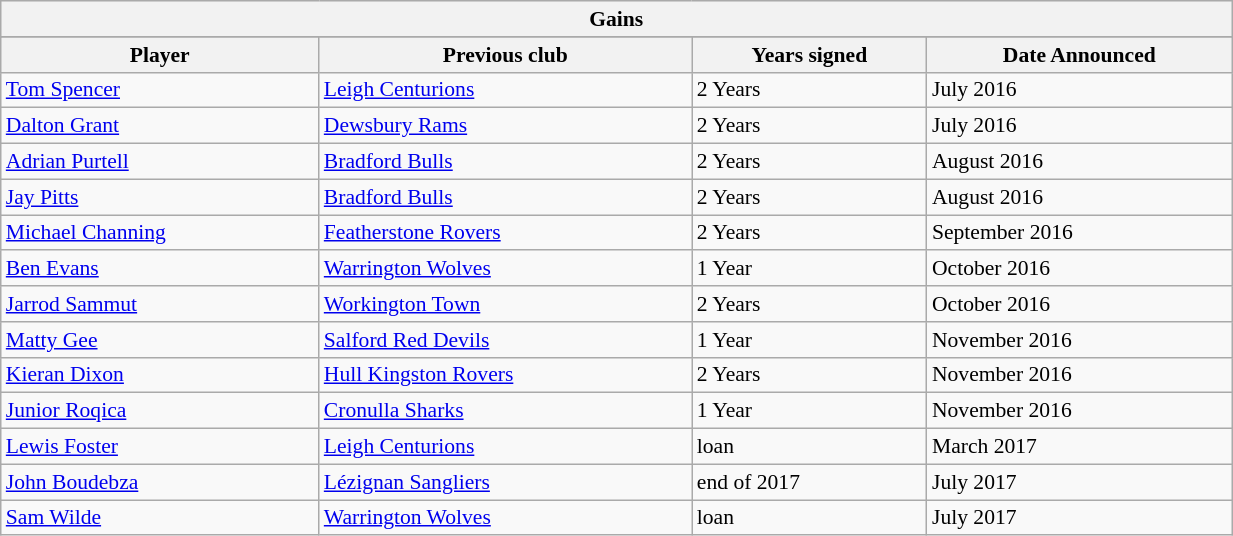<table class="wikitable" width="65%" style="font-size:90%">
<tr bgcolor="#efefef">
<th colspan=11>Gains</th>
</tr>
<tr bgcolor="#efefef">
</tr>
<tr>
<th>Player</th>
<th>Previous club</th>
<th>Years signed</th>
<th>Date Announced</th>
</tr>
<tr>
<td> <a href='#'>Tom Spencer</a></td>
<td><a href='#'>Leigh Centurions</a></td>
<td>2 Years</td>
<td>July 2016</td>
</tr>
<tr>
<td> <a href='#'>Dalton Grant</a></td>
<td><a href='#'>Dewsbury Rams</a></td>
<td>2 Years</td>
<td>July 2016</td>
</tr>
<tr>
<td> <a href='#'>Adrian Purtell</a></td>
<td><a href='#'>Bradford Bulls</a></td>
<td>2 Years</td>
<td>August 2016</td>
</tr>
<tr>
<td> <a href='#'>Jay Pitts</a></td>
<td><a href='#'>Bradford Bulls</a></td>
<td>2 Years</td>
<td>August 2016</td>
</tr>
<tr>
<td> <a href='#'>Michael Channing</a></td>
<td><a href='#'>Featherstone Rovers</a></td>
<td>2 Years</td>
<td>September 2016</td>
</tr>
<tr>
<td> <a href='#'>Ben Evans</a></td>
<td><a href='#'>Warrington Wolves</a></td>
<td>1 Year</td>
<td>October 2016</td>
</tr>
<tr>
<td> <a href='#'>Jarrod Sammut</a></td>
<td><a href='#'>Workington Town</a></td>
<td>2 Years</td>
<td>October 2016</td>
</tr>
<tr>
<td> <a href='#'>Matty Gee</a></td>
<td><a href='#'>Salford Red Devils</a></td>
<td>1 Year</td>
<td>November 2016</td>
</tr>
<tr>
<td> <a href='#'>Kieran Dixon</a></td>
<td><a href='#'>Hull Kingston Rovers</a></td>
<td>2 Years</td>
<td>November 2016</td>
</tr>
<tr>
<td> <a href='#'>Junior Roqica</a></td>
<td><a href='#'>Cronulla Sharks</a></td>
<td>1 Year</td>
<td>November 2016</td>
</tr>
<tr>
<td> <a href='#'>Lewis Foster</a></td>
<td><a href='#'>Leigh Centurions</a></td>
<td>loan</td>
<td>March 2017</td>
</tr>
<tr>
<td> <a href='#'>John Boudebza</a></td>
<td><a href='#'>Lézignan Sangliers</a></td>
<td>end of 2017</td>
<td>July 2017</td>
</tr>
<tr>
<td> <a href='#'>Sam Wilde</a></td>
<td><a href='#'>Warrington Wolves</a></td>
<td>loan</td>
<td>July 2017</td>
</tr>
</table>
